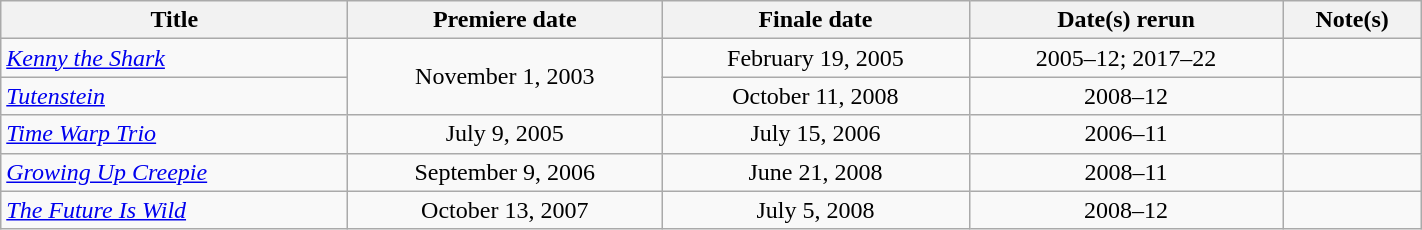<table class="wikitable plainrowheaders sortable" style="width:75%;text-align:center;">
<tr>
<th>Title</th>
<th>Premiere date</th>
<th>Finale date</th>
<th>Date(s) rerun</th>
<th class="unsortable">Note(s)</th>
</tr>
<tr>
<td scope="row" style="text-align:left;"><em><a href='#'>Kenny the Shark</a></em></td>
<td rowspan="2">November 1, 2003</td>
<td>February 19, 2005</td>
<td>2005–12; 2017–22</td>
<td></td>
</tr>
<tr>
<td scope="row" style="text-align:left;"><em><a href='#'>Tutenstein</a></em></td>
<td>October 11, 2008</td>
<td>2008–12</td>
<td></td>
</tr>
<tr>
<td scope="row" style="text-align:left;"><em><a href='#'>Time Warp Trio</a></em></td>
<td>July 9, 2005</td>
<td>July 15, 2006</td>
<td>2006–11</td>
<td></td>
</tr>
<tr>
<td scope="row" style="text-align:left;"><em><a href='#'>Growing Up Creepie</a></em></td>
<td>September 9, 2006</td>
<td>June 21, 2008</td>
<td>2008–11</td>
<td></td>
</tr>
<tr>
<td scope="row" style="text-align:left;"><em><a href='#'>The Future Is Wild</a></em></td>
<td>October 13, 2007</td>
<td>July 5, 2008</td>
<td>2008–12</td>
<td></td>
</tr>
</table>
